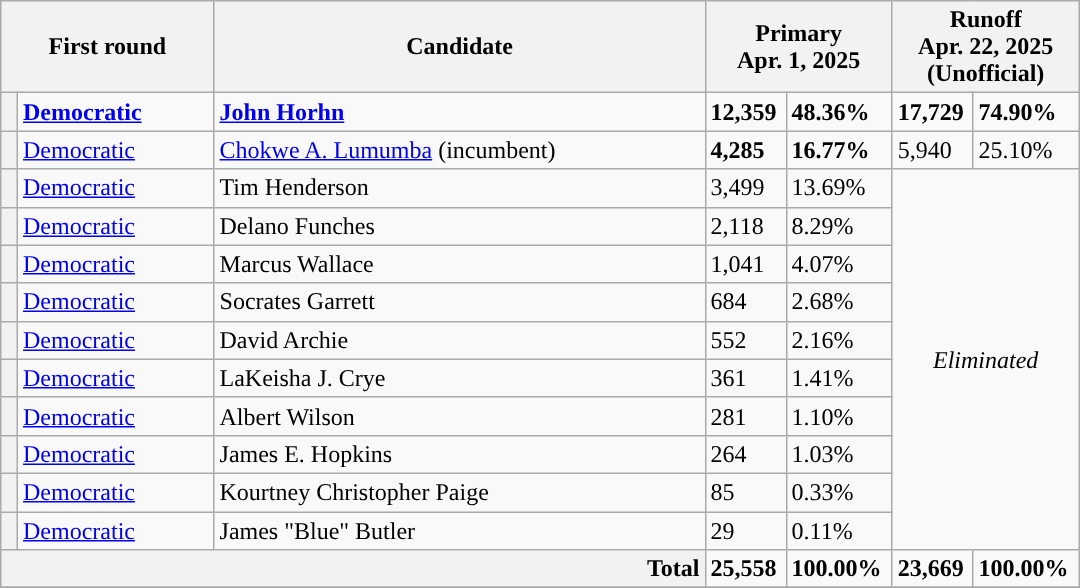<table class="wikitable defaultright" style=width:45em; style="font-size: 95%;" |>
<tr>
<th colspan=2 style=width:8em>First round</th>
<th style=width:20em>Candidate</th>
<th colspan=2>Primary<br>Apr. 1, 2025</th>
<th colspan=2>Runoff<br>Apr. 22, 2025<br>(Unofficial)</th>
</tr>
<tr>
<th style="background-color:"></th>
<td style="text-align:left;"><strong><a href='#'>Democratic</a></strong></td>
<td style="text-align:left;"><strong><a href='#'>John Horhn</a></strong></td>
<td><strong>12,359</strong></td>
<td><strong>48.36%</strong></td>
<td><strong>17,729</strong></td>
<td><strong>74.90%</strong></td>
</tr>
<tr>
<th style="background-color:"></th>
<td style="text-align:left;"><a href='#'>Democratic</a></td>
<td style="text-align:left;"><a href='#'>Chokwe A. Lumumba</a> (incumbent)</td>
<td><strong>4,285</strong></td>
<td><strong>16.77%</strong></td>
<td>5,940</td>
<td>25.10%</td>
</tr>
<tr>
<th style="background-color:"></th>
<td style="text-align:left;"><a href='#'>Democratic</a></td>
<td style="text-align:left;">Tim Henderson</td>
<td>3,499</td>
<td>13.69%</td>
<td style="text-align:center;" colspan=2 rowspan=10><em>Eliminated</em></td>
</tr>
<tr>
<th style="background-color:"></th>
<td style="text-align:left;"><a href='#'>Democratic</a></td>
<td style="text-align:left;">Delano Funches</td>
<td>2,118</td>
<td>8.29%</td>
</tr>
<tr>
<th style="background-color:"></th>
<td style="text-align:left;"><a href='#'>Democratic</a></td>
<td style="text-align:left;">Marcus Wallace</td>
<td>1,041</td>
<td>4.07%</td>
</tr>
<tr>
<th style="background-color:"></th>
<td style="text-align:left;"><a href='#'>Democratic</a></td>
<td style="text-align:left;">Socrates Garrett</td>
<td>684</td>
<td>2.68%</td>
</tr>
<tr>
<th style="background-color:"></th>
<td style="text-align:left;"><a href='#'>Democratic</a></td>
<td style="text-align:left;">David Archie</td>
<td>552</td>
<td>2.16%</td>
</tr>
<tr>
<th style="background-color:"></th>
<td style="text-align:left;"><a href='#'>Democratic</a></td>
<td style="text-align:left;">LaKeisha J. Crye</td>
<td>361</td>
<td>1.41%</td>
</tr>
<tr>
<th style="background-color:"></th>
<td style="text-align:left;"><a href='#'>Democratic</a></td>
<td style="text-align:left;">Albert Wilson</td>
<td>281</td>
<td>1.10%</td>
</tr>
<tr>
<th style="background-color:"></th>
<td style="text-align:left;"><a href='#'>Democratic</a></td>
<td style="text-align:left;">James E. Hopkins</td>
<td>264</td>
<td>1.03%</td>
</tr>
<tr>
<th style="background-color:"></th>
<td style="text-align:left;"><a href='#'>Democratic</a></td>
<td style="text-align:left;">Kourtney Christopher Paige</td>
<td>85</td>
<td>0.33%</td>
</tr>
<tr>
<th style="background-color:"></th>
<td style="text-align:left;"><a href='#'>Democratic</a></td>
<td style="text-align:left;">James "Blue" Butler</td>
<td>29</td>
<td>0.11%</td>
</tr>
<tr>
<th style="text-align: right;" colspan=3>Total</th>
<td><strong>25,558</strong></td>
<td><strong>100.00%</strong></td>
<td><strong>23,669</strong></td>
<td><strong>100.00%</strong></td>
</tr>
<tr>
</tr>
</table>
